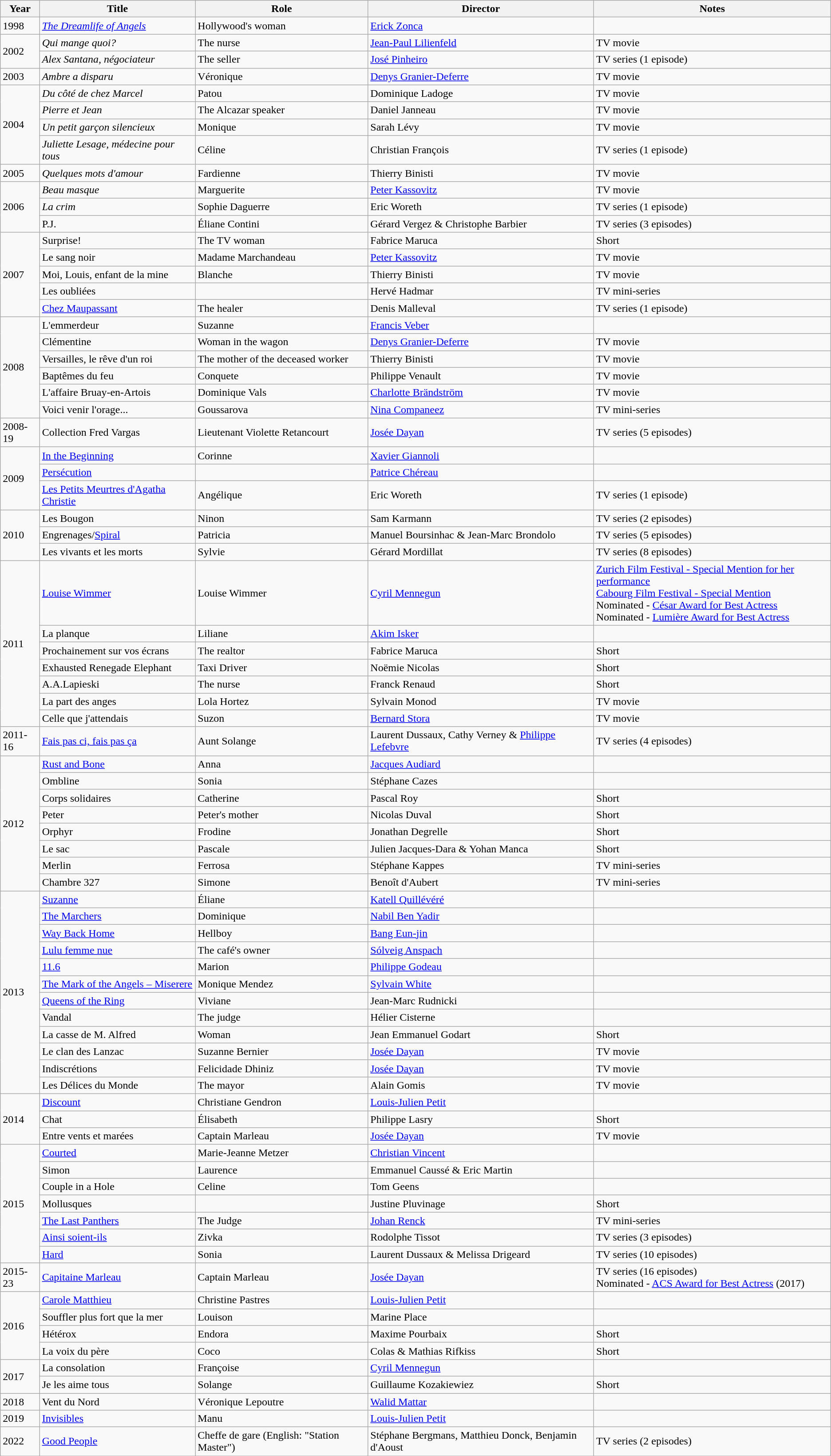<table class="wikitable sortable">
<tr>
<th>Year</th>
<th>Title</th>
<th>Role</th>
<th>Director</th>
<th class="unsortable">Notes</th>
</tr>
<tr>
<td>1998</td>
<td><em><a href='#'>The Dreamlife of Angels</a></em></td>
<td>Hollywood's woman</td>
<td><a href='#'>Erick Zonca</a></td>
<td></td>
</tr>
<tr>
<td rowspan=2>2002</td>
<td><em>Qui mange quoi?</em></td>
<td>The nurse</td>
<td><a href='#'>Jean-Paul Lilienfeld</a></td>
<td>TV movie</td>
</tr>
<tr>
<td><em>Alex Santana, négociateur</em></td>
<td>The seller</td>
<td><a href='#'>José Pinheiro</a></td>
<td>TV series (1 episode)</td>
</tr>
<tr>
<td>2003</td>
<td><em>Ambre a disparu</em></td>
<td>Véronique</td>
<td><a href='#'>Denys Granier-Deferre</a></td>
<td>TV movie</td>
</tr>
<tr>
<td rowspan=4>2004</td>
<td><em>Du côté de chez Marcel</em></td>
<td>Patou</td>
<td>Dominique Ladoge</td>
<td>TV movie</td>
</tr>
<tr>
<td><em>Pierre et Jean</em></td>
<td>The Alcazar speaker</td>
<td>Daniel Janneau</td>
<td>TV movie</td>
</tr>
<tr>
<td><em>Un petit garçon silencieux</em></td>
<td>Monique</td>
<td>Sarah Lévy</td>
<td>TV movie</td>
</tr>
<tr>
<td><em>Juliette Lesage, médecine pour tous</em></td>
<td>Céline</td>
<td>Christian François</td>
<td>TV series (1 episode)</td>
</tr>
<tr>
<td>2005</td>
<td><em>Quelques mots d'amour</em></td>
<td>Fardienne</td>
<td>Thierry Binisti</td>
<td>TV movie</td>
</tr>
<tr>
<td rowspan=3>2006</td>
<td><em>Beau masque</em></td>
<td>Marguerite</td>
<td><a href='#'>Peter Kassovitz</a></td>
<td>TV movie</td>
</tr>
<tr>
<td><em>La crim<strong></td>
<td>Sophie Daguerre</td>
<td>Eric Woreth</td>
<td>TV series (1 episode)</td>
</tr>
<tr>
<td></em>P.J.<em></td>
<td>Éliane Contini</td>
<td>Gérard Vergez & Christophe Barbier</td>
<td>TV series (3 episodes)</td>
</tr>
<tr>
<td rowspan=5>2007</td>
<td></em>Surprise!<em></td>
<td>The TV woman</td>
<td>Fabrice Maruca</td>
<td>Short</td>
</tr>
<tr>
<td></em>Le sang noir<em></td>
<td>Madame Marchandeau</td>
<td><a href='#'>Peter Kassovitz</a></td>
<td>TV movie</td>
</tr>
<tr>
<td></em>Moi, Louis, enfant de la mine<em></td>
<td>Blanche</td>
<td>Thierry Binisti</td>
<td>TV movie</td>
</tr>
<tr>
<td></em>Les oubliées<em></td>
<td></td>
<td>Hervé Hadmar</td>
<td>TV mini-series</td>
</tr>
<tr>
<td></em><a href='#'>Chez Maupassant</a><em></td>
<td>The healer</td>
<td>Denis Malleval</td>
<td>TV series (1 episode)</td>
</tr>
<tr>
<td rowspan=6>2008</td>
<td></em>L'emmerdeur<em></td>
<td>Suzanne</td>
<td><a href='#'>Francis Veber</a></td>
<td></td>
</tr>
<tr>
<td></em>Clémentine<em></td>
<td>Woman in the wagon</td>
<td><a href='#'>Denys Granier-Deferre</a></td>
<td>TV movie</td>
</tr>
<tr>
<td></em>Versailles, le rêve d'un roi<em></td>
<td>The mother of the deceased worker</td>
<td>Thierry Binisti</td>
<td>TV movie</td>
</tr>
<tr>
<td></em>Baptêmes du feu<em></td>
<td>Conquete</td>
<td>Philippe Venault</td>
<td>TV movie</td>
</tr>
<tr>
<td></em>L'affaire Bruay-en-Artois<em></td>
<td>Dominique Vals</td>
<td><a href='#'>Charlotte Brändström</a></td>
<td>TV movie</td>
</tr>
<tr>
<td></em>Voici venir l'orage...<em></td>
<td>Goussarova</td>
<td><a href='#'>Nina Companeez</a></td>
<td>TV mini-series</td>
</tr>
<tr>
<td>2008-19</td>
<td></em>Collection Fred Vargas<em></td>
<td>Lieutenant Violette Retancourt</td>
<td><a href='#'>Josée Dayan</a></td>
<td>TV series (5 episodes)</td>
</tr>
<tr>
<td rowspan=3>2009</td>
<td></em><a href='#'>In the Beginning</a><em></td>
<td>Corinne</td>
<td><a href='#'>Xavier Giannoli</a></td>
<td></td>
</tr>
<tr>
<td></em><a href='#'>Persécution</a><em></td>
<td></td>
<td><a href='#'>Patrice Chéreau</a></td>
<td></td>
</tr>
<tr>
<td></em><a href='#'>Les Petits Meurtres d'Agatha Christie</a><em></td>
<td>Angélique</td>
<td>Eric Woreth</td>
<td>TV series (1 episode)</td>
</tr>
<tr>
<td rowspan=3>2010</td>
<td></em>Les Bougon<em></td>
<td>Ninon</td>
<td>Sam Karmann</td>
<td>TV series (2 episodes)</td>
</tr>
<tr>
<td></em>Engrenages/<a href='#'>Spiral</a><em></td>
<td>Patricia</td>
<td>Manuel Boursinhac & Jean-Marc Brondolo</td>
<td>TV series (5 episodes)</td>
</tr>
<tr>
<td></em>Les vivants et les morts<em></td>
<td>Sylvie</td>
<td>Gérard Mordillat</td>
<td>TV series (8 episodes)</td>
</tr>
<tr>
<td rowspan=7>2011</td>
<td></em><a href='#'>Louise Wimmer</a><em></td>
<td>Louise Wimmer</td>
<td><a href='#'>Cyril Mennegun</a></td>
<td><a href='#'>Zurich Film Festival - Special Mention for her performance</a><br><a href='#'>Cabourg Film Festival - Special Mention</a><br>Nominated - <a href='#'>César Award for Best Actress</a><br>Nominated - <a href='#'>Lumière Award for Best Actress</a></td>
</tr>
<tr>
<td></em>La planque<em></td>
<td>Liliane</td>
<td><a href='#'>Akim Isker</a></td>
<td></td>
</tr>
<tr>
<td></em>Prochainement sur vos écrans<em></td>
<td>The realtor</td>
<td>Fabrice Maruca</td>
<td>Short</td>
</tr>
<tr>
<td></em>Exhausted Renegade Elephant<em></td>
<td>Taxi Driver</td>
<td>Noëmie Nicolas</td>
<td>Short</td>
</tr>
<tr>
<td></em>A.A.Lapieski<em></td>
<td>The nurse</td>
<td>Franck Renaud</td>
<td>Short</td>
</tr>
<tr>
<td></em>La part des anges<em></td>
<td>Lola Hortez</td>
<td>Sylvain Monod</td>
<td>TV movie</td>
</tr>
<tr>
<td></em>Celle que j'attendais<em></td>
<td>Suzon</td>
<td><a href='#'>Bernard Stora</a></td>
<td>TV movie</td>
</tr>
<tr>
<td>2011-16</td>
<td></em><a href='#'>Fais pas ci, fais pas ça</a><em></td>
<td>Aunt Solange</td>
<td>Laurent Dussaux, Cathy Verney & <a href='#'>Philippe Lefebvre</a></td>
<td>TV series (4 episodes)</td>
</tr>
<tr>
<td rowspan=8>2012</td>
<td></em><a href='#'>Rust and Bone</a><em></td>
<td>Anna</td>
<td><a href='#'>Jacques Audiard</a></td>
<td></td>
</tr>
<tr>
<td></em>Ombline<em></td>
<td>Sonia</td>
<td>Stéphane Cazes</td>
<td></td>
</tr>
<tr>
<td></em>Corps solidaires<em></td>
<td>Catherine</td>
<td>Pascal Roy</td>
<td>Short</td>
</tr>
<tr>
<td></em>Peter<em></td>
<td>Peter's mother</td>
<td>Nicolas Duval</td>
<td>Short</td>
</tr>
<tr>
<td></em>Orphyr<em></td>
<td>Frodine</td>
<td>Jonathan Degrelle</td>
<td>Short</td>
</tr>
<tr>
<td></em>Le sac<em></td>
<td>Pascale</td>
<td>Julien Jacques-Dara & Yohan Manca</td>
<td>Short</td>
</tr>
<tr>
<td></em>Merlin<em></td>
<td>Ferrosa</td>
<td>Stéphane Kappes</td>
<td>TV mini-series</td>
</tr>
<tr>
<td></em>Chambre 327<em></td>
<td>Simone</td>
<td>Benoît d'Aubert</td>
<td>TV mini-series</td>
</tr>
<tr>
<td rowspan=12>2013</td>
<td></em><a href='#'>Suzanne</a><em></td>
<td>Éliane</td>
<td><a href='#'>Katell Quillévéré</a></td>
<td></td>
</tr>
<tr>
<td></em><a href='#'>The Marchers</a><em></td>
<td>Dominique</td>
<td><a href='#'>Nabil Ben Yadir</a></td>
<td></td>
</tr>
<tr>
<td></em><a href='#'>Way Back Home</a><em></td>
<td>Hellboy</td>
<td><a href='#'>Bang Eun-jin</a></td>
<td></td>
</tr>
<tr>
<td></em><a href='#'>Lulu femme nue</a><em></td>
<td>The café's owner</td>
<td><a href='#'>Sólveig Anspach</a></td>
<td></td>
</tr>
<tr>
<td></em><a href='#'>11.6</a><em></td>
<td>Marion</td>
<td><a href='#'>Philippe Godeau</a></td>
<td></td>
</tr>
<tr>
<td></em><a href='#'>The Mark of the Angels – Miserere</a><em></td>
<td>Monique Mendez</td>
<td><a href='#'>Sylvain White</a></td>
<td></td>
</tr>
<tr>
<td></em><a href='#'>Queens of the Ring</a><em></td>
<td>Viviane</td>
<td>Jean-Marc Rudnicki</td>
<td></td>
</tr>
<tr>
<td></em>Vandal<em></td>
<td>The judge</td>
<td>Hélier Cisterne</td>
<td></td>
</tr>
<tr>
<td></em>La casse de M. Alfred<em></td>
<td>Woman</td>
<td>Jean Emmanuel Godart</td>
<td>Short</td>
</tr>
<tr>
<td></em>Le clan des Lanzac<em></td>
<td>Suzanne Bernier</td>
<td><a href='#'>Josée Dayan</a></td>
<td>TV movie</td>
</tr>
<tr>
<td></em>Indiscrétions<em></td>
<td>Felicidade Dhiniz</td>
<td><a href='#'>Josée Dayan</a></td>
<td>TV movie</td>
</tr>
<tr>
<td></em>Les Délices du Monde<em></td>
<td>The mayor</td>
<td>Alain Gomis</td>
<td>TV movie</td>
</tr>
<tr>
<td rowspan=3>2014</td>
<td></em><a href='#'>Discount</a><em></td>
<td>Christiane Gendron</td>
<td><a href='#'>Louis-Julien Petit</a></td>
<td></td>
</tr>
<tr>
<td></em>Chat<em></td>
<td>Élisabeth</td>
<td>Philippe Lasry</td>
<td>Short</td>
</tr>
<tr>
<td></em>Entre vents et marées<em></td>
<td>Captain Marleau</td>
<td><a href='#'>Josée Dayan</a></td>
<td>TV movie</td>
</tr>
<tr>
<td rowspan=7>2015</td>
<td></em><a href='#'>Courted</a><em></td>
<td>Marie-Jeanne Metzer</td>
<td><a href='#'>Christian Vincent</a></td>
<td></td>
</tr>
<tr>
<td></em>Simon<em></td>
<td>Laurence</td>
<td>Emmanuel Caussé & Eric Martin</td>
<td></td>
</tr>
<tr>
<td></em>Couple in a Hole<em></td>
<td>Celine</td>
<td>Tom Geens</td>
<td></td>
</tr>
<tr>
<td></em>Mollusques<em></td>
<td></td>
<td>Justine Pluvinage</td>
<td>Short</td>
</tr>
<tr>
<td></em><a href='#'>The Last Panthers</a><em></td>
<td>The Judge</td>
<td><a href='#'>Johan Renck</a></td>
<td>TV mini-series</td>
</tr>
<tr>
<td></em><a href='#'>Ainsi soient-ils</a><em></td>
<td>Zivka</td>
<td>Rodolphe Tissot</td>
<td>TV series (3 episodes)</td>
</tr>
<tr>
<td></em><a href='#'>Hard</a><em></td>
<td>Sonia</td>
<td>Laurent Dussaux & Melissa Drigeard</td>
<td>TV series (10 episodes)</td>
</tr>
<tr>
<td>2015-23</td>
<td></em><a href='#'>Capitaine Marleau</a><em></td>
<td>Captain Marleau</td>
<td><a href='#'>Josée Dayan</a></td>
<td>TV series (16 episodes)<br>Nominated - <a href='#'>ACS Award for Best Actress</a> (2017)</td>
</tr>
<tr>
<td rowspan=4>2016</td>
<td></em><a href='#'>Carole Matthieu</a><em></td>
<td>Christine Pastres</td>
<td><a href='#'>Louis-Julien Petit</a></td>
<td></td>
</tr>
<tr>
<td></em>Souffler plus fort que la mer<em></td>
<td>Louison</td>
<td>Marine Place</td>
<td></td>
</tr>
<tr>
<td></em>Hétérox<em></td>
<td>Endora</td>
<td>Maxime Pourbaix</td>
<td>Short</td>
</tr>
<tr>
<td></em>La voix du père<em></td>
<td>Coco</td>
<td>Colas & Mathias Rifkiss</td>
<td>Short</td>
</tr>
<tr>
<td rowspan=2>2017</td>
<td></em>La consolation<em></td>
<td>Françoise</td>
<td><a href='#'>Cyril Mennegun</a></td>
<td></td>
</tr>
<tr>
<td></em>Je les aime tous<em></td>
<td>Solange</td>
<td>Guillaume Kozakiewiez</td>
<td>Short</td>
</tr>
<tr>
<td>2018</td>
<td></em>Vent du Nord<em></td>
<td>Véronique Lepoutre</td>
<td><a href='#'>Walid Mattar</a></td>
<td></td>
</tr>
<tr>
<td>2019</td>
<td></em><a href='#'>Invisibles</a><em></td>
<td>Manu</td>
<td><a href='#'>Louis-Julien Petit</a></td>
<td></td>
</tr>
<tr>
<td>2022</td>
<td></em><a href='#'>Good People</a><em></td>
<td>Cheffe de gare (English: "Station Master")</td>
<td>Stéphane Bergmans, Matthieu Donck, Benjamin d'Aoust</td>
<td>TV series (2 episodes)</td>
</tr>
<tr>
</tr>
</table>
